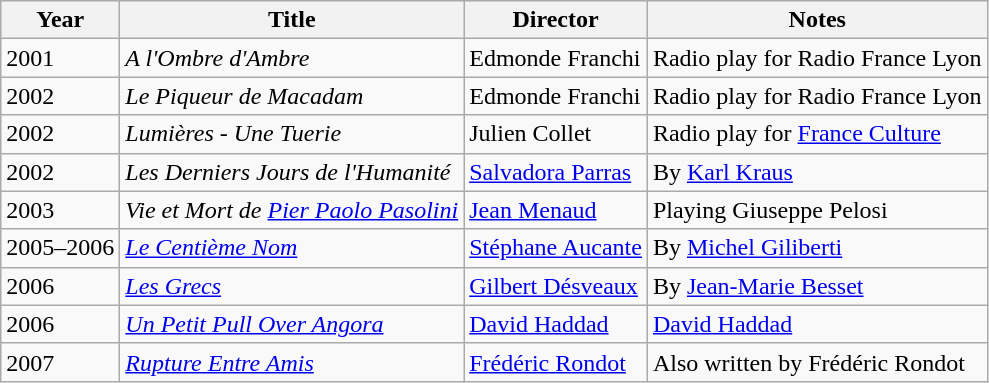<table class="wikitable sortable">
<tr align="center">
<th>Year</th>
<th>Title</th>
<th>Director</th>
<th>Notes</th>
</tr>
<tr>
<td>2001</td>
<td><em>A l'Ombre d'Ambre</em></td>
<td>Edmonde Franchi</td>
<td>Radio play for Radio France Lyon</td>
</tr>
<tr>
<td>2002</td>
<td><em>Le Piqueur de Macadam</em></td>
<td>Edmonde Franchi</td>
<td>Radio play for Radio France Lyon</td>
</tr>
<tr>
<td>2002</td>
<td><em>Lumières - Une Tuerie</em></td>
<td>Julien Collet</td>
<td>Radio play for <a href='#'>France Culture</a></td>
</tr>
<tr>
<td>2002</td>
<td><em>Les Derniers Jours de l'Humanité</em></td>
<td><a href='#'>Salvadora Parras</a></td>
<td>By <a href='#'>Karl Kraus</a></td>
</tr>
<tr>
<td>2003</td>
<td><em>Vie et Mort de <a href='#'>Pier Paolo Pasolini</a></em></td>
<td><a href='#'>Jean Menaud</a></td>
<td>Playing Giuseppe Pelosi</td>
</tr>
<tr>
<td>2005–2006</td>
<td><em><a href='#'>Le Centième Nom</a></em></td>
<td><a href='#'>Stéphane Aucante</a></td>
<td>By <a href='#'>Michel Giliberti</a></td>
</tr>
<tr>
<td>2006</td>
<td><em><a href='#'>Les Grecs</a></em></td>
<td><a href='#'>Gilbert Désveaux</a></td>
<td>By <a href='#'>Jean-Marie Besset</a></td>
</tr>
<tr>
<td>2006</td>
<td><em><a href='#'>Un Petit Pull Over Angora</a></em></td>
<td><a href='#'>David Haddad</a></td>
<td><a href='#'>David Haddad</a></td>
</tr>
<tr>
<td>2007</td>
<td><em><a href='#'>Rupture Entre Amis</a></em></td>
<td><a href='#'>Frédéric Rondot</a></td>
<td>Also written by Frédéric Rondot</td>
</tr>
</table>
